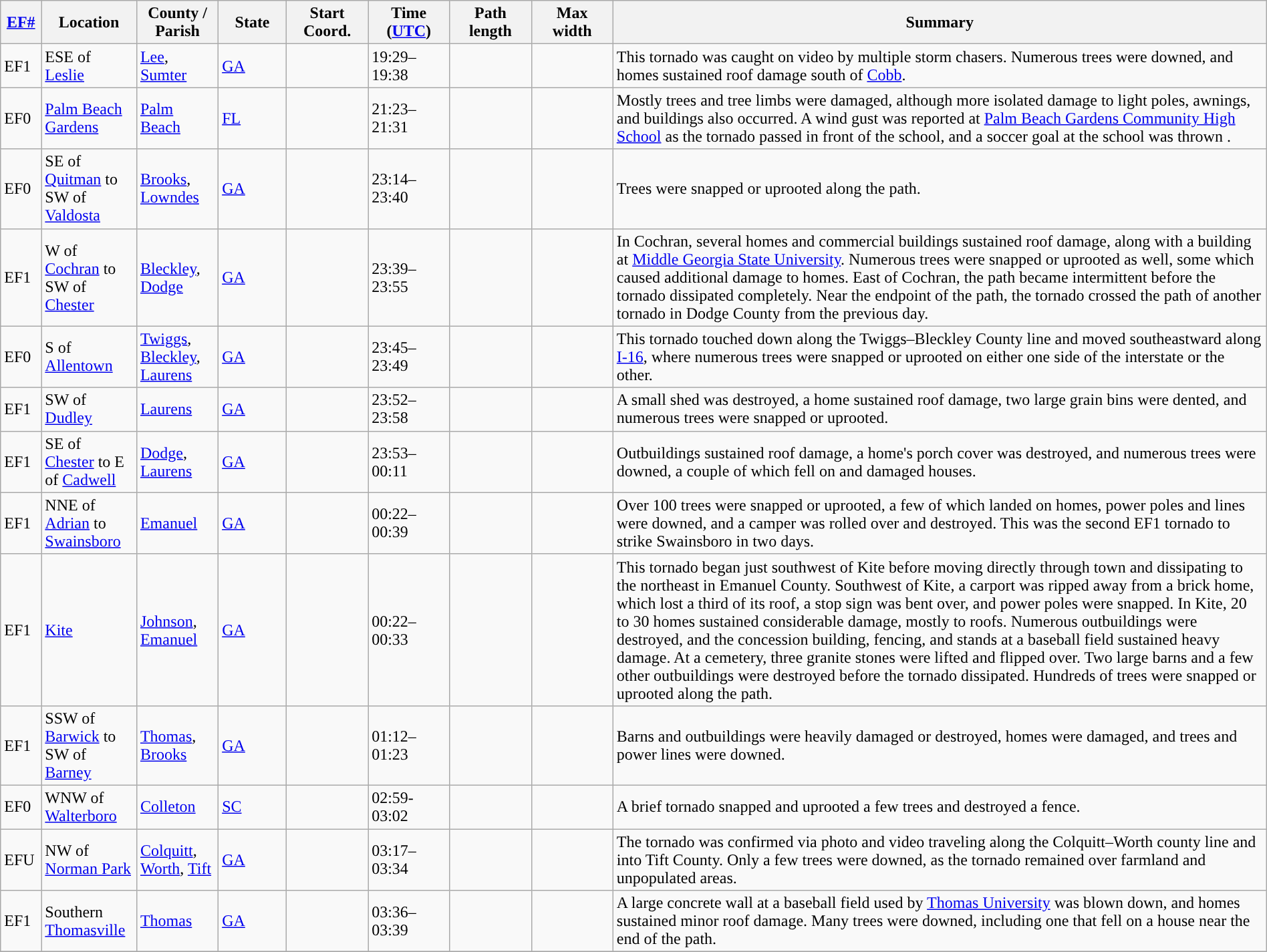<table class="wikitable sortable" style="width:100%;">
<tr>
<th scope="col"  style="width:3%; text-align:center;"><a href='#'>EF#</a></th>
<th scope="col"  style="width:7%; text-align:center;" class="unsortable">Location</th>
<th scope="col"  style="width:6%; text-align:center;" class="unsortable">County / Parish</th>
<th scope="col"  style="width:5%; text-align:center;">State</th>
<th scope="col"  style="width:6%; text-align:center;">Start Coord.</th>
<th scope="col"  style="width:6%; text-align:center;">Time (<a href='#'>UTC</a>)</th>
<th scope="col"  style="width:6%; text-align:center;">Path length</th>
<th scope="col"  style="width:6%; text-align:center;">Max width</th>
<th scope="col" class="unsortable" style="width:48%; text-align:center;">Summary</th>
</tr>
<tr>
<td>EF1</td>
<td>ESE of <a href='#'>Leslie</a></td>
<td><a href='#'>Lee</a>, <a href='#'>Sumter</a></td>
<td><a href='#'>GA</a></td>
<td></td>
<td>19:29–19:38</td>
<td></td>
<td></td>
<td>This tornado was caught on video by multiple storm chasers. Numerous trees were downed, and homes sustained roof damage south of <a href='#'>Cobb</a>.</td>
</tr>
<tr>
<td>EF0</td>
<td><a href='#'>Palm Beach Gardens</a></td>
<td><a href='#'>Palm Beach</a></td>
<td><a href='#'>FL</a></td>
<td></td>
<td>21:23–21:31</td>
<td></td>
<td></td>
<td>Mostly trees and tree limbs were damaged, although more isolated damage to light poles, awnings, and buildings also occurred. A  wind gust was reported at <a href='#'>Palm Beach Gardens Community High School</a> as the tornado passed in front of the school, and a soccer goal at the school was thrown .</td>
</tr>
<tr>
<td>EF0</td>
<td>SE of <a href='#'>Quitman</a> to SW of <a href='#'>Valdosta</a></td>
<td><a href='#'>Brooks</a>, <a href='#'>Lowndes</a></td>
<td><a href='#'>GA</a></td>
<td></td>
<td>23:14–23:40</td>
<td></td>
<td></td>
<td>Trees were snapped or uprooted along the path.</td>
</tr>
<tr>
<td>EF1</td>
<td>W of <a href='#'>Cochran</a> to SW of <a href='#'>Chester</a></td>
<td><a href='#'>Bleckley</a>, <a href='#'>Dodge</a></td>
<td><a href='#'>GA</a></td>
<td></td>
<td>23:39–23:55</td>
<td></td>
<td></td>
<td>In Cochran, several homes and commercial buildings sustained roof damage, along with a building at <a href='#'>Middle Georgia State University</a>. Numerous trees were snapped or uprooted as well, some which caused additional damage to homes. East of Cochran, the path became intermittent before the tornado dissipated completely. Near the endpoint of the path, the tornado crossed the path of another tornado in Dodge County from the previous day.</td>
</tr>
<tr>
<td>EF0</td>
<td>S of <a href='#'>Allentown</a></td>
<td><a href='#'>Twiggs</a>, <a href='#'>Bleckley</a>, <a href='#'>Laurens</a></td>
<td><a href='#'>GA</a></td>
<td></td>
<td>23:45–23:49</td>
<td></td>
<td></td>
<td>This tornado touched down along the Twiggs–Bleckley County line and moved southeastward along <a href='#'>I-16</a>, where numerous trees were snapped or uprooted on either one side of the interstate or the other.</td>
</tr>
<tr>
<td>EF1</td>
<td>SW of <a href='#'>Dudley</a></td>
<td><a href='#'>Laurens</a></td>
<td><a href='#'>GA</a></td>
<td></td>
<td>23:52–23:58</td>
<td></td>
<td></td>
<td>A small shed was destroyed, a home sustained roof damage, two large grain bins were dented, and numerous trees were snapped or uprooted.</td>
</tr>
<tr>
<td>EF1</td>
<td>SE of <a href='#'>Chester</a> to E of <a href='#'>Cadwell</a></td>
<td><a href='#'>Dodge</a>, <a href='#'>Laurens</a></td>
<td><a href='#'>GA</a></td>
<td></td>
<td>23:53–00:11</td>
<td></td>
<td></td>
<td>Outbuildings sustained roof damage, a home's porch cover was destroyed, and numerous trees were downed, a couple of which fell on and damaged houses.</td>
</tr>
<tr>
<td>EF1</td>
<td>NNE of <a href='#'>Adrian</a> to <a href='#'>Swainsboro</a></td>
<td><a href='#'>Emanuel</a></td>
<td><a href='#'>GA</a></td>
<td></td>
<td>00:22–00:39</td>
<td></td>
<td></td>
<td>Over 100 trees were snapped or uprooted, a few of which landed on homes, power poles and lines were downed, and a  camper was rolled over and destroyed. This was the second EF1 tornado to strike Swainsboro in two days.</td>
</tr>
<tr>
<td>EF1</td>
<td><a href='#'>Kite</a></td>
<td><a href='#'>Johnson</a>, <a href='#'>Emanuel</a></td>
<td><a href='#'>GA</a></td>
<td></td>
<td>00:22–00:33</td>
<td></td>
<td></td>
<td>This tornado began just southwest of Kite before moving directly through town and dissipating to the northeast in Emanuel County. Southwest of Kite, a carport was ripped away from a brick home, which lost a third of its roof, a stop sign was bent over, and power poles were snapped. In Kite, 20 to 30 homes sustained considerable damage, mostly to roofs. Numerous outbuildings were destroyed, and the concession building, fencing, and stands at a baseball field sustained heavy damage. At a cemetery, three  granite stones were lifted and flipped over. Two large barns and a few other outbuildings were destroyed before the tornado dissipated. Hundreds of trees were snapped or uprooted along the path.</td>
</tr>
<tr>
<td>EF1</td>
<td>SSW of <a href='#'>Barwick</a> to SW of <a href='#'>Barney</a></td>
<td><a href='#'>Thomas</a>, <a href='#'>Brooks</a></td>
<td><a href='#'>GA</a></td>
<td></td>
<td>01:12–01:23</td>
<td></td>
<td></td>
<td>Barns and outbuildings were heavily damaged or destroyed, homes were damaged, and trees and power lines were downed.</td>
</tr>
<tr>
<td>EF0</td>
<td>WNW of <a href='#'>Walterboro</a></td>
<td><a href='#'>Colleton</a></td>
<td><a href='#'>SC</a></td>
<td></td>
<td>02:59-03:02</td>
<td></td>
<td></td>
<td>A brief tornado snapped and uprooted a few trees and destroyed a fence.</td>
</tr>
<tr>
<td>EFU</td>
<td>NW of <a href='#'>Norman Park</a></td>
<td><a href='#'>Colquitt</a>, <a href='#'>Worth</a>, <a href='#'>Tift</a></td>
<td><a href='#'>GA</a></td>
<td></td>
<td>03:17–03:34</td>
<td></td>
<td></td>
<td>The tornado was confirmed via photo and video traveling along the Colquitt–Worth county line and into Tift County. Only a few trees were downed, as the tornado remained over farmland and unpopulated areas.</td>
</tr>
<tr>
<td>EF1</td>
<td>Southern <a href='#'>Thomasville</a></td>
<td><a href='#'>Thomas</a></td>
<td><a href='#'>GA</a></td>
<td></td>
<td>03:36–03:39</td>
<td></td>
<td></td>
<td>A large concrete wall at a baseball field used by <a href='#'>Thomas University</a> was blown down, and homes sustained minor roof damage. Many trees were downed, including one that fell on a house near the end of the path.</td>
</tr>
<tr>
</tr>
</table>
